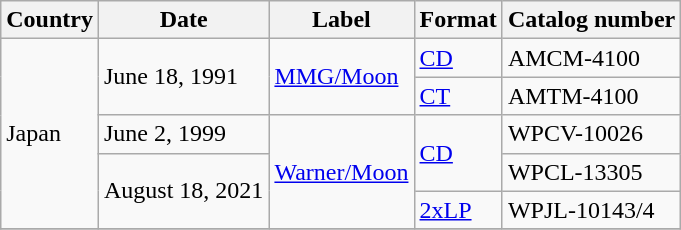<table class="wikitable">
<tr>
<th>Country</th>
<th>Date</th>
<th>Label</th>
<th>Format</th>
<th>Catalog number</th>
</tr>
<tr>
<td rowspan="5">Japan</td>
<td rowspan="2">June 18, 1991</td>
<td rowspan="2"><a href='#'>MMG/Moon</a></td>
<td><a href='#'>CD</a></td>
<td>AMCM-4100</td>
</tr>
<tr>
<td><a href='#'>CT</a></td>
<td>AMTM-4100</td>
</tr>
<tr>
<td>June 2, 1999</td>
<td rowspan="3"><a href='#'>Warner/Moon</a></td>
<td rowspan="2"><a href='#'>CD</a></td>
<td>WPCV-10026</td>
</tr>
<tr>
<td rowspan="2">August 18, 2021</td>
<td>WPCL-13305</td>
</tr>
<tr>
<td><a href='#'>2xLP</a></td>
<td>WPJL-10143/4</td>
</tr>
<tr>
</tr>
</table>
